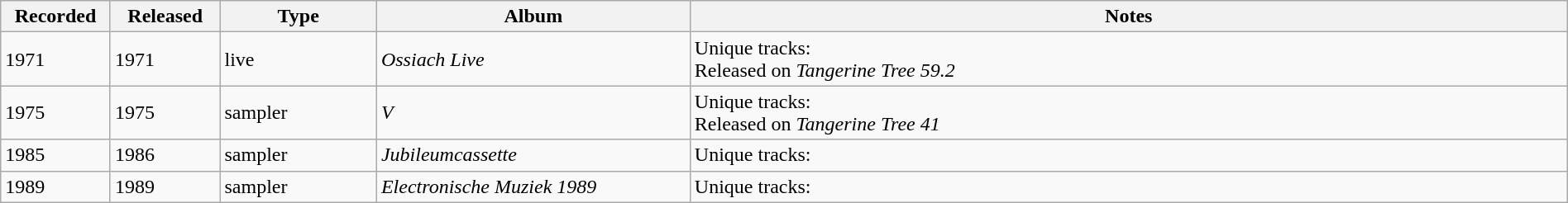<table class="wikitable sortable" style="width:100%">
<tr>
<th style="width:7%">Recorded</th>
<th style="width:7%">Released</th>
<th style="width:10%">Type</th>
<th style="width:20%">Album</th>
<th>Notes</th>
</tr>
<tr>
<td>1971</td>
<td>1971</td>
<td>live</td>
<td><em>Ossiach Live</em></td>
<td>Unique tracks:<br>Released on <em>Tangerine Tree 59.2</em></td>
</tr>
<tr>
<td>1975</td>
<td>1975</td>
<td>sampler</td>
<td><em>V</em></td>
<td>Unique tracks:<br>Released on <em>Tangerine Tree 41</em></td>
</tr>
<tr>
<td>1985</td>
<td>1986</td>
<td>sampler</td>
<td><em>Jubileumcassette</em></td>
<td>Unique tracks:</td>
</tr>
<tr>
<td>1989</td>
<td>1989</td>
<td>sampler</td>
<td><em>Electronische Muziek 1989</em></td>
<td>Unique tracks:</td>
</tr>
</table>
